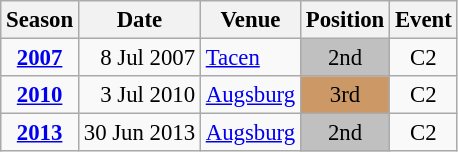<table class="wikitable" style="text-align:center; font-size:95%;">
<tr>
<th>Season</th>
<th>Date</th>
<th>Venue</th>
<th>Position</th>
<th>Event</th>
</tr>
<tr>
<td><strong><a href='#'>2007</a></strong></td>
<td align=right>8 Jul 2007</td>
<td align=left><a href='#'>Tacen</a></td>
<td bgcolor=silver>2nd</td>
<td>C2</td>
</tr>
<tr>
<td><strong><a href='#'>2010</a></strong></td>
<td align=right>3 Jul 2010</td>
<td align=left><a href='#'>Augsburg</a></td>
<td bgcolor=cc9966>3rd</td>
<td>C2</td>
</tr>
<tr>
<td><strong><a href='#'>2013</a></strong></td>
<td align=right>30 Jun 2013</td>
<td align=left><a href='#'>Augsburg</a></td>
<td bgcolor=silver>2nd</td>
<td>C2</td>
</tr>
</table>
